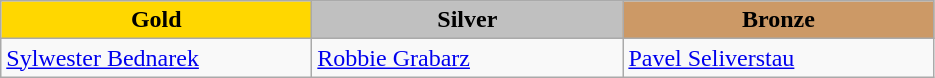<table class="wikitable" style="text-align:left">
<tr align="center">
<td width=200 bgcolor=gold><strong>Gold</strong></td>
<td width=200 bgcolor=silver><strong>Silver</strong></td>
<td width=200 bgcolor=CC9966><strong>Bronze</strong></td>
</tr>
<tr>
<td><a href='#'>Sylwester Bednarek</a><br><em></em></td>
<td><a href='#'>Robbie Grabarz</a><br><em></em></td>
<td><a href='#'>Pavel Seliverstau</a><br><em></em></td>
</tr>
</table>
